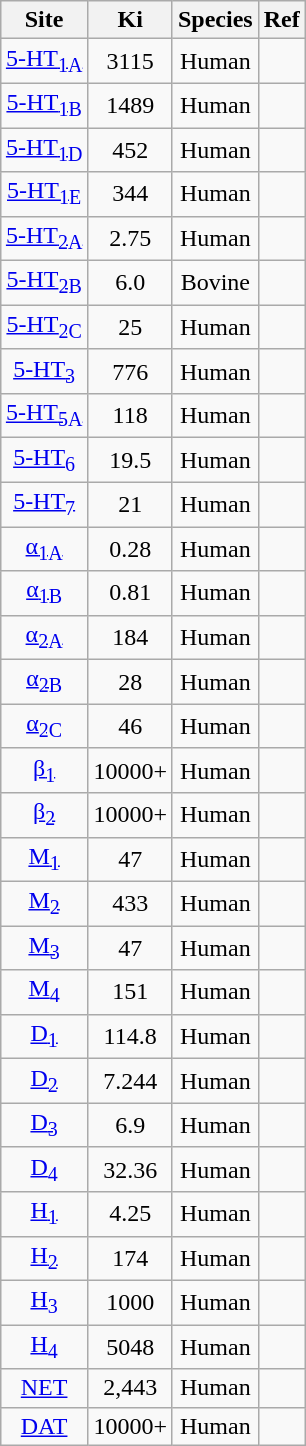<table class="wikitable sortable" style = "float: right; margin-left:15px; text-align:center">
<tr>
<th>Site</th>
<th>Ki</th>
<th>Species</th>
<th>Ref</th>
</tr>
<tr>
<td><a href='#'>5-HT<sub>1A</sub></a></td>
<td>3115</td>
<td>Human</td>
<td></td>
</tr>
<tr>
<td><a href='#'>5-HT<sub>1B</sub></a></td>
<td>1489</td>
<td>Human</td>
<td></td>
</tr>
<tr>
<td><a href='#'>5-HT<sub>1D</sub></a></td>
<td>452</td>
<td>Human</td>
<td></td>
</tr>
<tr>
<td><a href='#'>5-HT<sub>1E</sub></a></td>
<td>344</td>
<td>Human</td>
<td></td>
</tr>
<tr>
<td><a href='#'>5-HT<sub>2A</sub></a></td>
<td>2.75</td>
<td>Human</td>
<td></td>
</tr>
<tr>
<td><a href='#'>5-HT<sub>2B</sub></a></td>
<td>6.0</td>
<td>Bovine</td>
<td></td>
</tr>
<tr>
<td><a href='#'>5-HT<sub>2C</sub></a></td>
<td>25</td>
<td>Human</td>
<td></td>
</tr>
<tr>
<td><a href='#'>5-HT<sub>3</sub></a></td>
<td>776</td>
<td>Human</td>
<td></td>
</tr>
<tr>
<td><a href='#'>5-HT<sub>5A</sub></a></td>
<td>118</td>
<td>Human</td>
<td></td>
</tr>
<tr>
<td><a href='#'>5-HT<sub>6</sub></a></td>
<td>19.5</td>
<td>Human</td>
<td></td>
</tr>
<tr>
<td><a href='#'>5-HT<sub>7</sub></a></td>
<td>21</td>
<td>Human</td>
<td></td>
</tr>
<tr>
<td><a href='#'>α<sub>1A</sub></a></td>
<td>0.28</td>
<td>Human</td>
<td></td>
</tr>
<tr>
<td><a href='#'>α<sub>1B</sub></a></td>
<td>0.81</td>
<td>Human</td>
<td></td>
</tr>
<tr>
<td><a href='#'>α<sub>2A</sub></a></td>
<td>184</td>
<td>Human</td>
<td></td>
</tr>
<tr>
<td><a href='#'>α<sub>2B</sub></a></td>
<td>28</td>
<td>Human</td>
<td></td>
</tr>
<tr>
<td><a href='#'>α<sub>2C</sub></a></td>
<td>46</td>
<td>Human</td>
<td></td>
</tr>
<tr>
<td><a href='#'>β<sub>1</sub></a></td>
<td>10000+</td>
<td>Human</td>
<td></td>
</tr>
<tr>
<td><a href='#'>β<sub>2</sub></a></td>
<td>10000+</td>
<td>Human</td>
<td></td>
</tr>
<tr>
<td><a href='#'>M<sub>1</sub></a></td>
<td>47</td>
<td>Human</td>
<td></td>
</tr>
<tr>
<td><a href='#'>M<sub>2</sub></a></td>
<td>433</td>
<td>Human</td>
<td></td>
</tr>
<tr>
<td><a href='#'>M<sub>3</sub></a></td>
<td>47</td>
<td>Human</td>
<td></td>
</tr>
<tr>
<td><a href='#'>M<sub>4</sub></a></td>
<td>151</td>
<td>Human</td>
<td></td>
</tr>
<tr>
<td><a href='#'>D<sub>1</sub></a></td>
<td>114.8</td>
<td>Human</td>
<td></td>
</tr>
<tr>
<td><a href='#'>D<sub>2</sub></a></td>
<td>7.244</td>
<td>Human</td>
<td></td>
</tr>
<tr>
<td><a href='#'>D<sub>3</sub></a></td>
<td>6.9</td>
<td>Human</td>
<td></td>
</tr>
<tr>
<td><a href='#'>D<sub>4</sub></a></td>
<td>32.36</td>
<td>Human</td>
<td></td>
</tr>
<tr>
<td><a href='#'>H<sub>1</sub></a></td>
<td>4.25</td>
<td>Human</td>
<td></td>
</tr>
<tr>
<td><a href='#'>H<sub>2</sub></a></td>
<td>174</td>
<td>Human</td>
<td></td>
</tr>
<tr>
<td><a href='#'>H<sub>3</sub></a></td>
<td>1000</td>
<td>Human</td>
<td></td>
</tr>
<tr>
<td><a href='#'>H<sub>4</sub></a></td>
<td>5048</td>
<td>Human</td>
<td></td>
</tr>
<tr>
<td><a href='#'>NET</a></td>
<td>2,443</td>
<td>Human</td>
<td></td>
</tr>
<tr>
<td><a href='#'>DAT</a></td>
<td>10000+</td>
<td>Human</td>
<td></td>
</tr>
</table>
